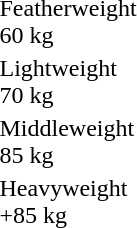<table>
<tr>
<td>Featherweight<br>60 kg</td>
<td></td>
<td></td>
<td></td>
</tr>
<tr>
<td>Lightweight<br>70 kg</td>
<td></td>
<td></td>
<td></td>
</tr>
<tr>
<td>Middleweight<br>85 kg</td>
<td></td>
<td></td>
<td></td>
</tr>
<tr>
<td>Heavyweight<br>+85 kg</td>
<td></td>
<td></td>
<td></td>
</tr>
</table>
